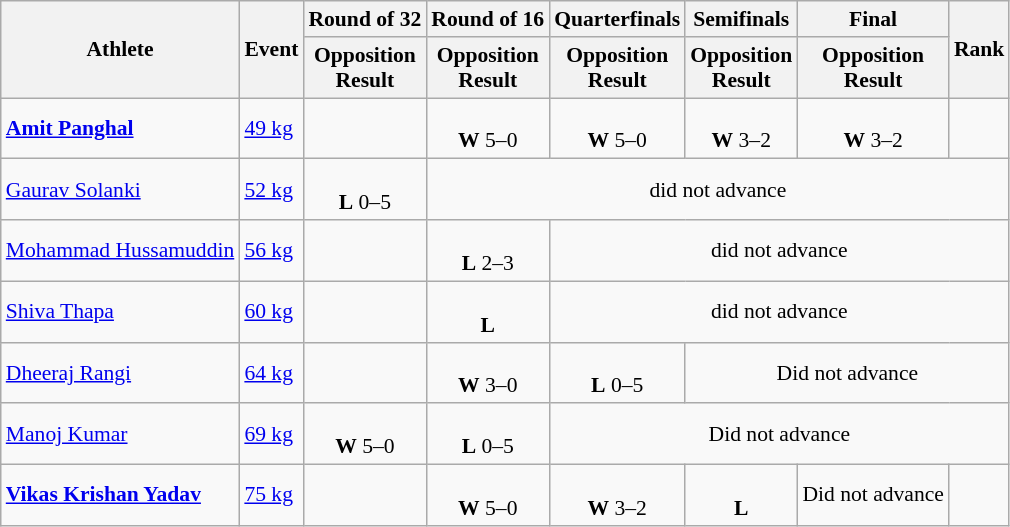<table class=wikitable style="text-align:center; font-size:90%">
<tr>
<th rowspan=2>Athlete</th>
<th rowspan=2>Event</th>
<th>Round of 32</th>
<th>Round of 16</th>
<th>Quarterfinals</th>
<th>Semifinals</th>
<th>Final</th>
<th rowspan=2>Rank</th>
</tr>
<tr>
<th>Opposition<br>Result</th>
<th>Opposition<br>Result</th>
<th>Opposition<br>Result</th>
<th>Opposition<br>Result</th>
<th>Opposition<br>Result</th>
</tr>
<tr>
<td align=left><strong><a href='#'>Amit Panghal</a></strong></td>
<td align=left><a href='#'>49 kg</a></td>
<td></td>
<td><br><strong>W</strong> 5–0</td>
<td><br><strong>W</strong> 5–0</td>
<td><br><strong>W</strong> 3–2</td>
<td><br><strong>W</strong> 3–2</td>
<td></td>
</tr>
<tr>
<td align=left><a href='#'>Gaurav Solanki</a></td>
<td align=left><a href='#'>52 kg</a></td>
<td><br><strong>L</strong> 0–5</td>
<td colspan="5">did not advance</td>
</tr>
<tr>
<td align=left><a href='#'>Mohammad Hussamuddin</a></td>
<td align=left><a href='#'>56 kg</a></td>
<td></td>
<td><br><strong>L</strong> 2–3</td>
<td colspan="4">did not advance</td>
</tr>
<tr>
<td align=left><a href='#'>Shiva Thapa</a></td>
<td align=left><a href='#'>60 kg</a></td>
<td></td>
<td><br><strong>L</strong> </td>
<td colspan="4">did not advance</td>
</tr>
<tr>
<td align=left><a href='#'>Dheeraj Rangi</a></td>
<td align=left><a href='#'>64 kg</a></td>
<td></td>
<td><br><strong>W</strong> 3–0</td>
<td><br><strong>L</strong> 0–5</td>
<td colspan=4>Did not advance</td>
</tr>
<tr>
<td align=left><a href='#'>Manoj Kumar</a></td>
<td align=left><a href='#'>69 kg</a></td>
<td><br><strong>W</strong> 5–0</td>
<td><br><strong>L</strong> 0–5</td>
<td colspan=4>Did not advance</td>
</tr>
<tr>
<td align=left><strong><a href='#'>Vikas Krishan Yadav</a></strong></td>
<td align=left><a href='#'>75 kg</a></td>
<td></td>
<td><br><strong>W</strong> 5–0</td>
<td><br><strong>W</strong> 3–2</td>
<td><br><strong>L</strong> </td>
<td>Did not advance</td>
<td></td>
</tr>
</table>
